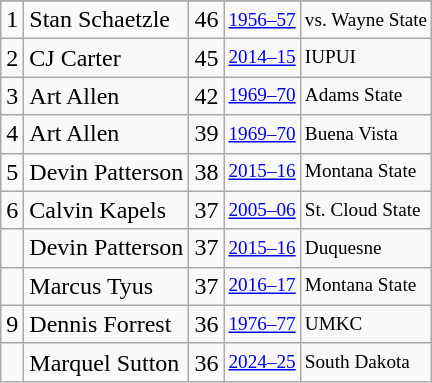<table class="wikitable">
<tr>
</tr>
<tr>
<td>1</td>
<td>Stan Schaetzle</td>
<td>46</td>
<td style="font-size:80%;"><a href='#'>1956–57</a></td>
<td style="font-size:80%;">vs. Wayne State</td>
</tr>
<tr>
<td>2</td>
<td>CJ Carter</td>
<td>45</td>
<td style="font-size:80%;"><a href='#'>2014–15</a></td>
<td style="font-size:80%;">IUPUI</td>
</tr>
<tr>
<td>3</td>
<td>Art Allen</td>
<td>42</td>
<td style="font-size:80%;"><a href='#'>1969–70</a></td>
<td style="font-size:80%;">Adams State</td>
</tr>
<tr>
<td>4</td>
<td>Art Allen</td>
<td>39</td>
<td style="font-size:80%;"><a href='#'>1969–70</a></td>
<td style="font-size:80%;">Buena Vista</td>
</tr>
<tr>
<td>5</td>
<td>Devin Patterson</td>
<td>38</td>
<td style="font-size:80%;"><a href='#'>2015–16</a></td>
<td style="font-size:80%;">Montana State</td>
</tr>
<tr>
<td>6</td>
<td>Calvin Kapels</td>
<td>37</td>
<td style="font-size:80%;"><a href='#'>2005–06</a></td>
<td style="font-size:80%;">St. Cloud State</td>
</tr>
<tr>
<td></td>
<td>Devin Patterson</td>
<td>37</td>
<td style="font-size:80%;"><a href='#'>2015–16</a></td>
<td style="font-size:80%;">Duquesne</td>
</tr>
<tr>
<td></td>
<td>Marcus Tyus</td>
<td>37</td>
<td style="font-size:80%;"><a href='#'>2016–17</a></td>
<td style="font-size:80%;">Montana State</td>
</tr>
<tr>
<td>9</td>
<td>Dennis Forrest</td>
<td>36</td>
<td style="font-size:80%;"><a href='#'>1976–77</a></td>
<td style="font-size:80%;">UMKC</td>
</tr>
<tr>
<td></td>
<td>Marquel Sutton</td>
<td>36</td>
<td style="font-size:80%;"><a href='#'>2024–25</a></td>
<td style="font-size:80%;">South Dakota</td>
</tr>
</table>
